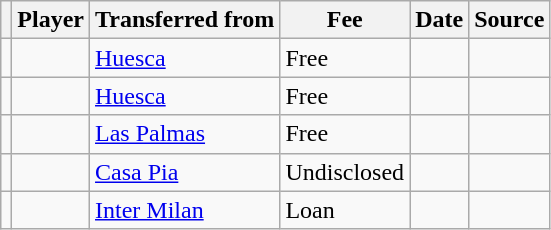<table class="wikitable plainrowheaders sortable">
<tr>
<th></th>
<th scope="col">Player</th>
<th>Transferred from</th>
<th style="width: 65px;">Fee</th>
<th scope="col">Date</th>
<th scope="col">Source</th>
</tr>
<tr>
<td align="center"></td>
<td></td>
<td> <a href='#'>Huesca</a></td>
<td>Free</td>
<td></td>
<td></td>
</tr>
<tr>
<td align="center"></td>
<td></td>
<td> <a href='#'>Huesca</a></td>
<td>Free</td>
<td></td>
<td></td>
</tr>
<tr>
<td align="center"></td>
<td></td>
<td> <a href='#'>Las Palmas</a></td>
<td>Free</td>
<td></td>
<td></td>
</tr>
<tr>
<td align="center"></td>
<td></td>
<td> <a href='#'>Casa Pia</a></td>
<td>Undisclosed</td>
<td></td>
<td></td>
</tr>
<tr>
<td align="center"></td>
<td></td>
<td> <a href='#'>Inter Milan</a></td>
<td>Loan</td>
<td></td>
<td></td>
</tr>
</table>
